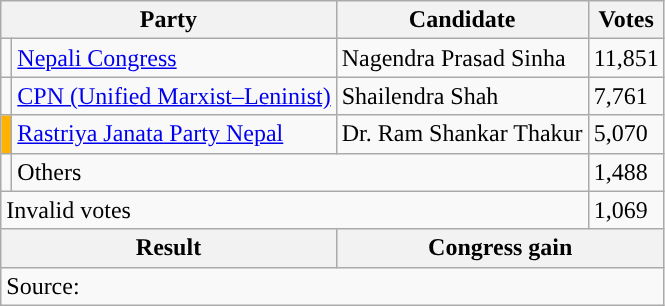<table class="wikitable">
<tr>
<th colspan="2">Party</th>
<th>Candidate</th>
<th>Votes</th>
</tr>
<tr>
<td style="background-color:"></td>
<td><a href='#'>Nepali Congress</a></td>
<td>Nagendra Prasad Sinha</td>
<td>11,851</td>
</tr>
<tr>
<td style="background-color:"></td>
<td><a href='#'>CPN (Unified Marxist–Leninist)</a></td>
<td>Shailendra Shah</td>
<td>7,761</td>
</tr>
<tr>
<td style="background-color:#ffb300"></td>
<td><a href='#'>Rastriya Janata Party Nepal</a></td>
<td>Dr. Ram Shankar Thakur</td>
<td>5,070</td>
</tr>
<tr>
<td></td>
<td colspan="2">Others</td>
<td>1,488</td>
</tr>
<tr>
<td colspan="3">Invalid votes</td>
<td>1,069</td>
</tr>
<tr>
<th colspan="2">Result</th>
<th colspan="2">Congress gain</th>
</tr>
<tr>
<td colspan="4">Source: </td>
</tr>
</table>
